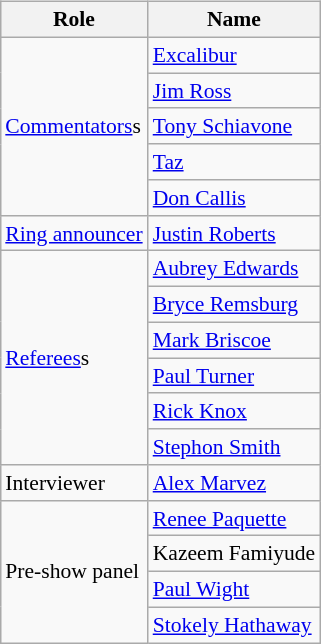<table class=wikitable style="font-size:90%; margin: 0.5em 0 0.5em 1em; float: right; clear: right;">
<tr>
<th>Role</th>
<th>Name</th>
</tr>
<tr>
<td rowspan=5><a href='#'>Commentators</a>s</td>
<td><a href='#'>Excalibur</a> </td>
</tr>
<tr>
<td><a href='#'>Jim Ross</a> </td>
</tr>
<tr>
<td><a href='#'>Tony Schiavone</a> </td>
</tr>
<tr>
<td><a href='#'>Taz</a> </td>
</tr>
<tr>
<td><a href='#'>Don Callis</a> </td>
</tr>
<tr>
<td rowspan=1><a href='#'>Ring announcer</a></td>
<td><a href='#'>Justin Roberts</a></td>
</tr>
<tr>
<td rowspan=6><a href='#'>Referees</a>s</td>
<td><a href='#'>Aubrey Edwards</a></td>
</tr>
<tr>
<td><a href='#'>Bryce Remsburg</a></td>
</tr>
<tr>
<td><a href='#'>Mark Briscoe</a></td>
</tr>
<tr>
<td><a href='#'>Paul Turner</a></td>
</tr>
<tr>
<td><a href='#'>Rick Knox</a></td>
</tr>
<tr>
<td><a href='#'>Stephon Smith</a></td>
</tr>
<tr>
<td>Interviewer</td>
<td><a href='#'>Alex Marvez</a></td>
</tr>
<tr>
<td rowspan=4>Pre-show panel</td>
<td><a href='#'>Renee Paquette</a></td>
</tr>
<tr>
<td>Kazeem Famiyude</td>
</tr>
<tr>
<td><a href='#'>Paul Wight</a></td>
</tr>
<tr>
<td><a href='#'>Stokely Hathaway</a></td>
</tr>
</table>
